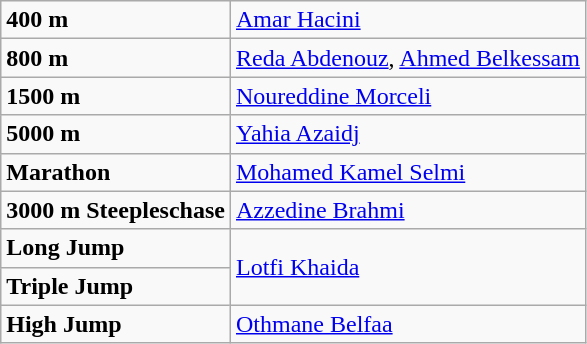<table class="wikitable">
<tr>
<td><strong>400 m</strong></td>
<td><a href='#'>Amar Hacini</a></td>
</tr>
<tr>
<td><strong>800 m</strong></td>
<td><a href='#'>Reda Abdenouz</a>, <a href='#'>Ahmed Belkessam</a></td>
</tr>
<tr>
<td><strong>1500 m</strong></td>
<td><a href='#'>Noureddine Morceli</a></td>
</tr>
<tr>
<td><strong>5000 m</strong></td>
<td><a href='#'>Yahia Azaidj</a></td>
</tr>
<tr>
<td><strong>Marathon</strong></td>
<td><a href='#'>Mohamed Kamel Selmi</a></td>
</tr>
<tr>
<td><strong>3000 m Steepleschase</strong></td>
<td><a href='#'>Azzedine Brahmi</a></td>
</tr>
<tr>
<td><strong>Long Jump</strong></td>
<td rowspan=2><a href='#'>Lotfi Khaida</a></td>
</tr>
<tr>
<td><strong>Triple Jump</strong></td>
</tr>
<tr>
<td><strong>High Jump</strong></td>
<td><a href='#'>Othmane Belfaa</a></td>
</tr>
</table>
